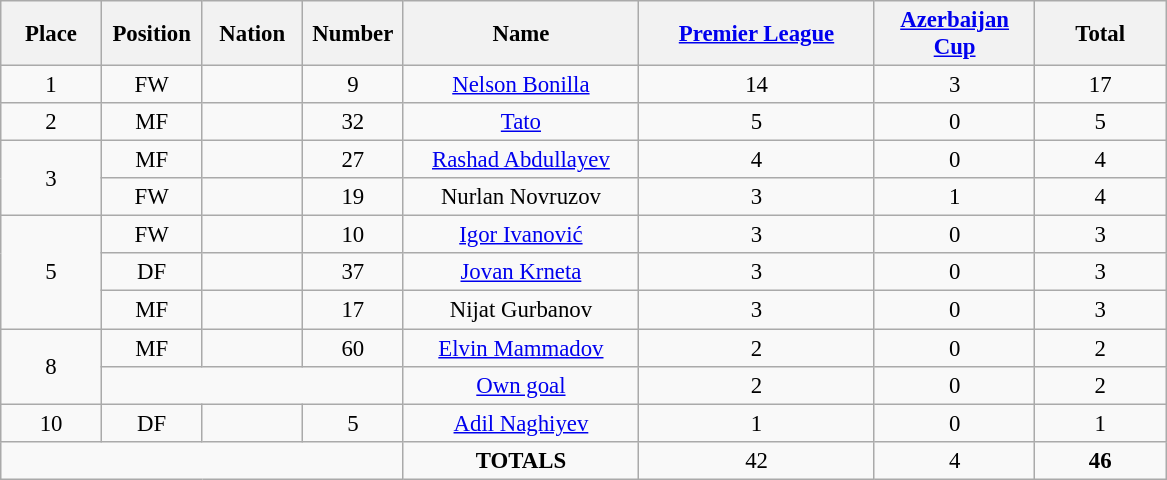<table class="wikitable" style="font-size: 95%; text-align: center;">
<tr>
<th width=60>Place</th>
<th width=60>Position</th>
<th width=60>Nation</th>
<th width=60>Number</th>
<th width=150>Name</th>
<th width=150><a href='#'>Premier League</a></th>
<th width=100><a href='#'>Azerbaijan Cup</a></th>
<th width=80>Total</th>
</tr>
<tr>
<td>1</td>
<td>FW</td>
<td></td>
<td>9</td>
<td><a href='#'>Nelson Bonilla</a></td>
<td>14</td>
<td>3</td>
<td>17</td>
</tr>
<tr>
<td>2</td>
<td>MF</td>
<td></td>
<td>32</td>
<td><a href='#'>Tato</a></td>
<td>5</td>
<td>0</td>
<td>5</td>
</tr>
<tr>
<td rowspan="2">3</td>
<td>MF</td>
<td></td>
<td>27</td>
<td><a href='#'>Rashad Abdullayev</a></td>
<td>4</td>
<td>0</td>
<td>4</td>
</tr>
<tr>
<td>FW</td>
<td></td>
<td>19</td>
<td>Nurlan Novruzov</td>
<td>3</td>
<td>1</td>
<td>4</td>
</tr>
<tr>
<td rowspan="3">5</td>
<td>FW</td>
<td></td>
<td>10</td>
<td><a href='#'>Igor Ivanović</a></td>
<td>3</td>
<td>0</td>
<td>3</td>
</tr>
<tr>
<td>DF</td>
<td></td>
<td>37</td>
<td><a href='#'>Jovan Krneta</a></td>
<td>3</td>
<td>0</td>
<td>3</td>
</tr>
<tr>
<td>MF</td>
<td></td>
<td>17</td>
<td>Nijat Gurbanov</td>
<td>3</td>
<td>0</td>
<td>3</td>
</tr>
<tr>
<td rowspan="2">8</td>
<td>MF</td>
<td></td>
<td>60</td>
<td><a href='#'>Elvin Mammadov</a></td>
<td>2</td>
<td>0</td>
<td>2</td>
</tr>
<tr>
<td colspan="3"></td>
<td><a href='#'>Own goal</a></td>
<td>2</td>
<td>0</td>
<td>2</td>
</tr>
<tr>
<td>10</td>
<td>DF</td>
<td></td>
<td>5</td>
<td><a href='#'>Adil Naghiyev</a></td>
<td>1</td>
<td>0</td>
<td>1</td>
</tr>
<tr>
<td colspan="4"></td>
<td><strong>TOTALS</strong></td>
<td>42</td>
<td>4</td>
<td><strong>46</strong></td>
</tr>
</table>
